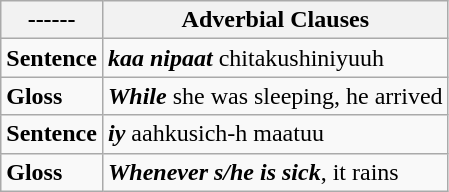<table class="wikitable">
<tr>
<th>------</th>
<th>Adverbial Clauses</th>
</tr>
<tr>
<td><strong>Sentence</strong></td>
<td><strong><em>kaa nipaat</em></strong> chitakushiniyuuh</td>
</tr>
<tr>
<td><strong>Gloss</strong></td>
<td><strong><em>While</em></strong> she was sleeping, he arrived</td>
</tr>
<tr>
<td><strong>Sentence</strong></td>
<td><strong><em>iy</em></strong> aahkusich-h maatuu</td>
</tr>
<tr>
<td><strong>Gloss</strong></td>
<td><strong><em>Whenever s/he is sick</em></strong>, it rains</td>
</tr>
</table>
